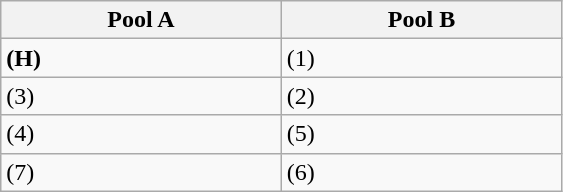<table class="wikitable" width=375>
<tr>
<th width=50%>Pool A</th>
<th width=50%>Pool B</th>
</tr>
<tr>
<td> <strong>(H)</strong></td>
<td> (1)</td>
</tr>
<tr>
<td> (3)</td>
<td> (2)</td>
</tr>
<tr>
<td> (4)</td>
<td> (5)</td>
</tr>
<tr>
<td> (7)</td>
<td> (6)</td>
</tr>
</table>
